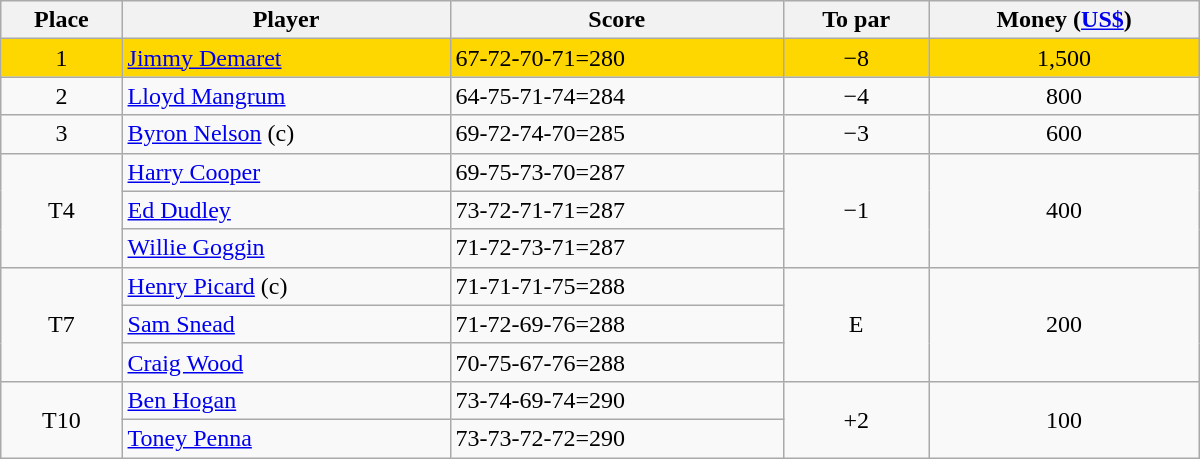<table class="wikitable" style="width:50em;margin-bottom:0;">
<tr>
<th>Place</th>
<th>Player</th>
<th>Score</th>
<th>To par</th>
<th>Money (<a href='#'>US$</a>)</th>
</tr>
<tr style="background:gold">
<td align=center>1</td>
<td> <a href='#'>Jimmy Demaret</a></td>
<td>67-72-70-71=280</td>
<td align=center>−8</td>
<td align=center>1,500</td>
</tr>
<tr>
<td align=center>2</td>
<td> <a href='#'>Lloyd Mangrum</a></td>
<td>64-75-71-74=284</td>
<td align=center>−4</td>
<td align=center>800</td>
</tr>
<tr>
<td align=center>3</td>
<td> <a href='#'>Byron Nelson</a> (c)</td>
<td>69-72-74-70=285</td>
<td align=center>−3</td>
<td align=center>600</td>
</tr>
<tr>
<td rowspan=3 align=center>T4</td>
<td> <a href='#'>Harry Cooper</a></td>
<td>69-75-73-70=287</td>
<td rowspan=3 align=center>−1</td>
<td rowspan=3 align=center>400</td>
</tr>
<tr>
<td> <a href='#'>Ed Dudley</a></td>
<td>73-72-71-71=287</td>
</tr>
<tr>
<td> <a href='#'>Willie Goggin</a></td>
<td>71-72-73-71=287</td>
</tr>
<tr>
<td rowspan=3 align=center>T7</td>
<td> <a href='#'>Henry Picard</a> (c)</td>
<td>71-71-71-75=288</td>
<td rowspan=3 align=center>E</td>
<td rowspan=3 align=center>200</td>
</tr>
<tr>
<td> <a href='#'>Sam Snead</a></td>
<td>71-72-69-76=288</td>
</tr>
<tr>
<td> <a href='#'>Craig Wood</a></td>
<td>70-75-67-76=288</td>
</tr>
<tr>
<td rowspan=2 align=center>T10</td>
<td> <a href='#'>Ben Hogan</a></td>
<td>73-74-69-74=290</td>
<td rowspan=2 align=center>+2</td>
<td rowspan=2 align=center>100</td>
</tr>
<tr>
<td> <a href='#'>Toney Penna</a></td>
<td>73-73-72-72=290</td>
</tr>
</table>
